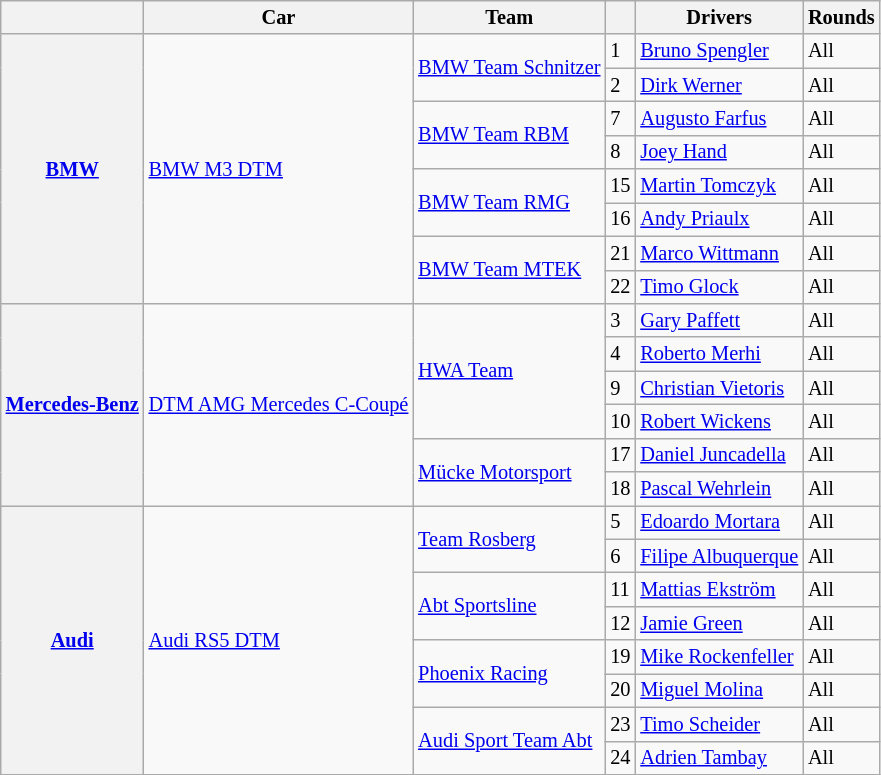<table class="wikitable" style="font-size: 85%">
<tr>
<th></th>
<th>Car</th>
<th>Team</th>
<th></th>
<th>Drivers</th>
<th>Rounds</th>
</tr>
<tr>
<th rowspan="8"><a href='#'>BMW</a></th>
<td rowspan="8"><a href='#'>BMW M3 DTM</a></td>
<td rowspan="2"> <a href='#'>BMW Team Schnitzer</a></td>
<td>1</td>
<td> <a href='#'>Bruno Spengler</a></td>
<td>All</td>
</tr>
<tr>
<td>2</td>
<td> <a href='#'>Dirk Werner</a></td>
<td>All</td>
</tr>
<tr>
<td rowspan="2"> <a href='#'>BMW Team RBM</a></td>
<td>7</td>
<td> <a href='#'>Augusto Farfus</a></td>
<td>All</td>
</tr>
<tr>
<td>8</td>
<td> <a href='#'>Joey Hand</a></td>
<td>All</td>
</tr>
<tr>
<td rowspan="2"> <a href='#'>BMW Team RMG</a></td>
<td>15</td>
<td> <a href='#'>Martin Tomczyk</a></td>
<td>All</td>
</tr>
<tr>
<td>16</td>
<td> <a href='#'>Andy Priaulx</a></td>
<td>All</td>
</tr>
<tr>
<td rowspan="2"> <a href='#'>BMW Team MTEK</a></td>
<td>21</td>
<td> <a href='#'>Marco Wittmann</a></td>
<td>All</td>
</tr>
<tr>
<td>22</td>
<td> <a href='#'>Timo Glock</a></td>
<td>All</td>
</tr>
<tr>
<th rowspan=6><a href='#'>Mercedes-Benz</a></th>
<td rowspan=6><a href='#'>DTM AMG Mercedes C-Coupé</a></td>
<td rowspan=4> <a href='#'>HWA Team</a></td>
<td>3</td>
<td> <a href='#'>Gary Paffett</a></td>
<td>All</td>
</tr>
<tr>
<td>4</td>
<td> <a href='#'>Roberto Merhi</a></td>
<td>All</td>
</tr>
<tr>
<td>9</td>
<td> <a href='#'>Christian Vietoris</a></td>
<td>All</td>
</tr>
<tr>
<td>10</td>
<td> <a href='#'>Robert Wickens</a></td>
<td>All</td>
</tr>
<tr>
<td rowspan=2> <a href='#'>Mücke Motorsport</a></td>
<td>17</td>
<td> <a href='#'>Daniel Juncadella</a></td>
<td>All</td>
</tr>
<tr>
<td>18</td>
<td> <a href='#'>Pascal Wehrlein</a></td>
<td>All</td>
</tr>
<tr>
<th rowspan="8"><a href='#'>Audi</a></th>
<td rowspan="8"><a href='#'>Audi RS5 DTM</a></td>
<td rowspan="2"> <a href='#'>Team Rosberg</a></td>
<td>5</td>
<td> <a href='#'>Edoardo Mortara</a></td>
<td>All</td>
</tr>
<tr>
<td>6</td>
<td> <a href='#'>Filipe Albuquerque</a></td>
<td>All</td>
</tr>
<tr>
<td rowspan="2"> <a href='#'>Abt Sportsline</a></td>
<td>11</td>
<td> <a href='#'>Mattias Ekström</a></td>
<td>All</td>
</tr>
<tr>
<td>12</td>
<td> <a href='#'>Jamie Green</a></td>
<td>All</td>
</tr>
<tr>
<td rowspan="2"> <a href='#'>Phoenix Racing</a></td>
<td>19</td>
<td> <a href='#'>Mike Rockenfeller</a></td>
<td>All</td>
</tr>
<tr>
<td>20</td>
<td> <a href='#'>Miguel Molina</a></td>
<td>All</td>
</tr>
<tr>
<td rowspan="2"> <a href='#'>Audi Sport Team Abt</a></td>
<td>23</td>
<td> <a href='#'>Timo Scheider</a></td>
<td>All</td>
</tr>
<tr>
<td>24</td>
<td> <a href='#'>Adrien Tambay</a></td>
<td>All</td>
</tr>
</table>
